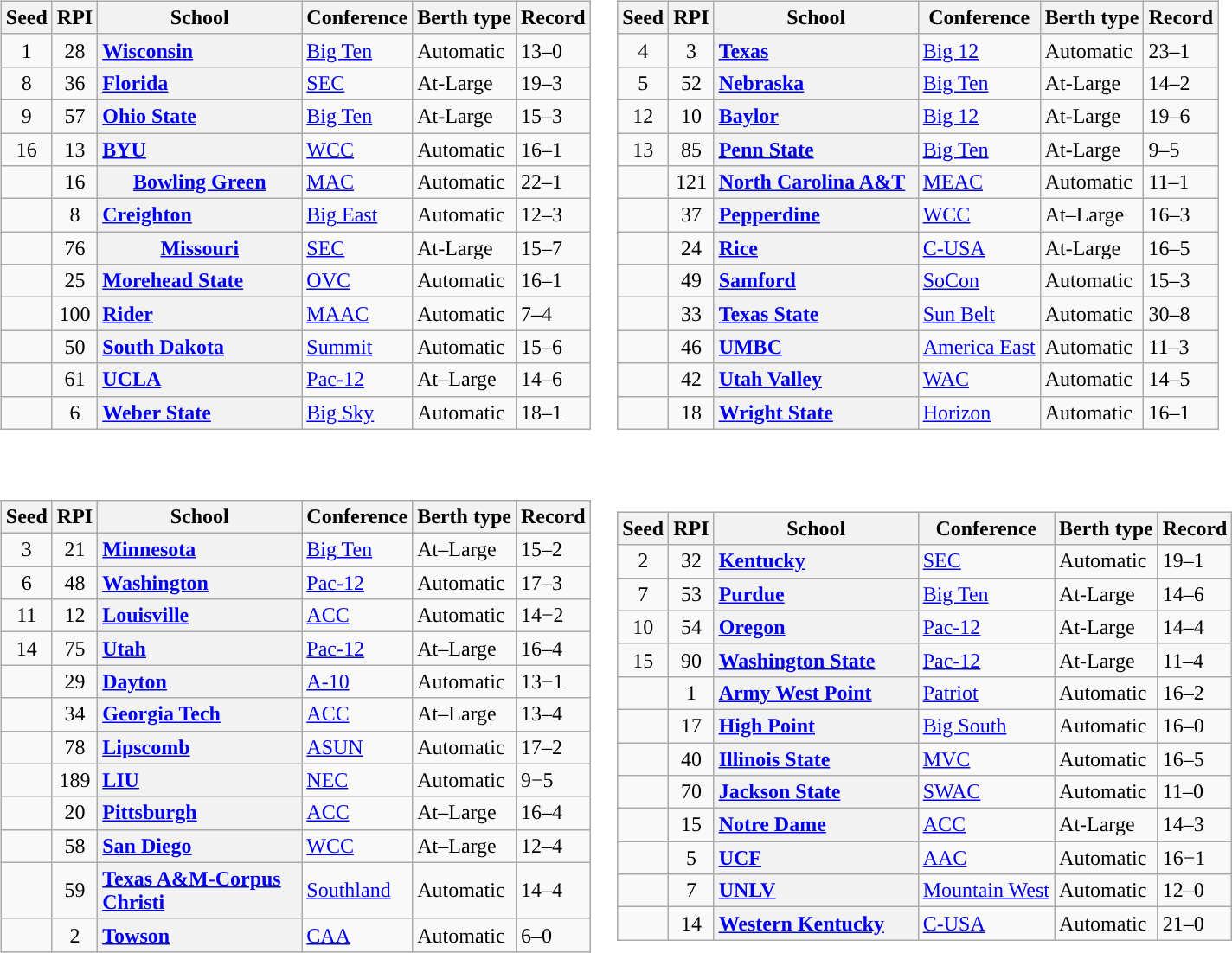<table>
<tr>
<td><br><table class="wikitable sortable plainrowheaders" width="auto">
<tr>
<th scope="col">Seed</th>
<th scope="col">RPI</th>
<th scope="col" style="width: 150px;">School</th>
<th scope="col">Conference</th>
<th scope="col">Berth type</th>
<th scope="col">Record</th>
</tr>
<tr>
<td align=center>1</td>
<td align=center>28</td>
<th scope="row" style="text-align:left"><a href='#'>Wisconsin</a></th>
<td><a href='#'>Big Ten</a></td>
<td>Automatic</td>
<td>13–0</td>
</tr>
<tr>
<td align=center>8</td>
<td align=center>36</td>
<th scope="row" style="text-align:left"><a href='#'>Florida</a></th>
<td><a href='#'>SEC</a></td>
<td>At-Large</td>
<td>19–3</td>
</tr>
<tr>
<td align="center">9</td>
<td align=center>57</td>
<th scope="row" style="text-align:left"><a href='#'>Ohio State</a></th>
<td><a href='#'>Big Ten</a></td>
<td>At-Large</td>
<td>15–3</td>
</tr>
<tr>
<td align="center">16</td>
<td align=center>13</td>
<th scope="row" style="text-align:left"><a href='#'>BYU</a></th>
<td><a href='#'>WCC</a></td>
<td>Automatic</td>
<td>16–1</td>
</tr>
<tr>
<td></td>
<td align=center>16</td>
<th scope="row" style="text-align:left”"><a href='#'>Bowling Green</a></th>
<td><a href='#'>MAC</a></td>
<td>Automatic</td>
<td>22–1</td>
</tr>
<tr>
<td></td>
<td align=center>8</td>
<th scope="row" style="text-align:left"><a href='#'>Creighton</a></th>
<td><a href='#'>Big East</a></td>
<td>Automatic</td>
<td>12–3</td>
</tr>
<tr>
<td></td>
<td align=center>76</td>
<th scope="row" style="text-align:left”"><a href='#'>Missouri</a></th>
<td><a href='#'>SEC</a></td>
<td>At-Large</td>
<td>15–7</td>
</tr>
<tr>
<td></td>
<td align=center>25</td>
<th scope="row" style="text-align:left"><a href='#'>Morehead State</a></th>
<td><a href='#'>OVC</a></td>
<td>Automatic</td>
<td>16–1</td>
</tr>
<tr>
<td></td>
<td align=center>100</td>
<th scope="row" style="text-align:left"><a href='#'>Rider</a></th>
<td><a href='#'>MAAC</a></td>
<td>Automatic</td>
<td>7–4</td>
</tr>
<tr>
<td></td>
<td align=center>50</td>
<th scope="row" style="text-align:left"><a href='#'>South Dakota</a></th>
<td><a href='#'>Summit</a></td>
<td>Automatic</td>
<td>15–6</td>
</tr>
<tr>
<td></td>
<td align=center>61</td>
<th scope="row" style="text-align:left"><a href='#'>UCLA</a></th>
<td><a href='#'>Pac-12</a></td>
<td>At–Large</td>
<td>14–6</td>
</tr>
<tr>
<td></td>
<td align=center>6</td>
<th scope="row" style="text-align:left"><a href='#'>Weber State</a></th>
<td><a href='#'>Big Sky</a></td>
<td>Automatic</td>
<td>18–1</td>
</tr>
</table>
</td>
<td><br><table class="wikitable sortable plainrowheaders" width="auto">
<tr>
<th scope="col">Seed</th>
<th scope="col">RPI</th>
<th scope="col" style="width: 150px;">School</th>
<th scope="col">Conference</th>
<th scope="col">Berth type</th>
<th scope="col">Record</th>
</tr>
<tr>
<td align="center">4</td>
<td align=center>3</td>
<th scope="row" style="text-align:left"><a href='#'>Texas</a></th>
<td><a href='#'>Big 12</a></td>
<td>Automatic</td>
<td>23–1</td>
</tr>
<tr>
<td align="center">5</td>
<td align=center>52</td>
<th scope="row" style="text-align:left"><a href='#'>Nebraska</a></th>
<td><a href='#'>Big Ten</a></td>
<td>At-Large</td>
<td>14–2</td>
</tr>
<tr>
<td align="center">12</td>
<td align=center>10</td>
<th scope="row" style="text-align:left"><a href='#'>Baylor</a></th>
<td><a href='#'>Big 12</a></td>
<td>At-Large</td>
<td>19–6</td>
</tr>
<tr>
<td align="center">13</td>
<td align=center>85</td>
<th scope="row" style="text-align:left"><a href='#'>Penn State</a></th>
<td><a href='#'>Big Ten</a></td>
<td>At-Large</td>
<td>9–5</td>
</tr>
<tr>
<td></td>
<td align=center>121</td>
<th scope="row" style="text-align:left"><a href='#'>North Carolina A&T</a></th>
<td><a href='#'>MEAC</a></td>
<td>Automatic</td>
<td>11–1</td>
</tr>
<tr>
<td></td>
<td align=center>37</td>
<th scope="row" style="text-align:left"><a href='#'>Pepperdine</a></th>
<td><a href='#'>WCC</a></td>
<td>At–Large</td>
<td>16–3</td>
</tr>
<tr>
<td></td>
<td align=center>24</td>
<th scope="row" style="text-align:left"><a href='#'>Rice</a></th>
<td><a href='#'>C-USA</a></td>
<td>At-Large</td>
<td>16–5</td>
</tr>
<tr>
<td></td>
<td align=center>49</td>
<th scope="row" style="text-align:left"><a href='#'>Samford</a></th>
<td><a href='#'>SoCon</a></td>
<td>Automatic</td>
<td>15–3</td>
</tr>
<tr>
<td></td>
<td align=center>33</td>
<th scope="row" style="text-align:left"><a href='#'>Texas State</a></th>
<td><a href='#'>Sun Belt</a></td>
<td>Automatic</td>
<td>30–8</td>
</tr>
<tr>
<td></td>
<td align=center>46</td>
<th scope="row" style="text-align:left"><a href='#'>UMBC</a></th>
<td><a href='#'>America East</a></td>
<td>Automatic</td>
<td>11–3</td>
</tr>
<tr>
<td></td>
<td align=center>42</td>
<th scope="row" style="text-align:left"><a href='#'>Utah Valley</a></th>
<td><a href='#'>WAC</a></td>
<td>Automatic</td>
<td>14–5</td>
</tr>
<tr>
<td></td>
<td align=center>18</td>
<th scope="row" style="text-align:left"><a href='#'>Wright State</a></th>
<td><a href='#'>Horizon</a></td>
<td>Automatic</td>
<td>16–1</td>
</tr>
</table>
</td>
</tr>
<tr>
<td><br><table class="wikitable sortable plainrowheaders" width="auto">
<tr>
<th scope="col">Seed</th>
<th scope="col">RPI</th>
<th scope="col" style="width: 150px;">School</th>
<th scope="col">Conference</th>
<th scope="col">Berth type</th>
<th scope="col">Record</th>
</tr>
<tr>
<td align="center">3</td>
<td align=center>21</td>
<th scope="row" style="text-align:left"><a href='#'>Minnesota</a></th>
<td><a href='#'>Big Ten</a></td>
<td>At–Large</td>
<td>15–2</td>
</tr>
<tr>
<td align="center">6</td>
<td align=center>48</td>
<th scope="row" style="text-align:left"><a href='#'>Washington</a></th>
<td><a href='#'>Pac-12</a></td>
<td>Automatic</td>
<td>17–3</td>
</tr>
<tr>
<td align="center">11</td>
<td align=center>12</td>
<th scope="row" style="text-align:left"><a href='#'>Louisville</a></th>
<td><a href='#'>ACC</a></td>
<td>Automatic</td>
<td>14−2</td>
</tr>
<tr>
<td align="center">14</td>
<td align=center>75</td>
<th scope="row" style="text-align:left"><a href='#'>Utah</a></th>
<td><a href='#'>Pac-12</a></td>
<td>At–Large</td>
<td>16–4</td>
</tr>
<tr>
<td></td>
<td align=center>29</td>
<th scope="row" style="text-align:left"><a href='#'>Dayton</a></th>
<td><a href='#'>A-10</a></td>
<td>Automatic</td>
<td>13−1</td>
</tr>
<tr>
<td></td>
<td align=center>34</td>
<th scope="row" style="text-align:left"><a href='#'>Georgia Tech</a></th>
<td><a href='#'>ACC</a></td>
<td>At–Large</td>
<td>13–4</td>
</tr>
<tr>
<td></td>
<td align=center>78</td>
<th scope="row" style="text-align:left"><a href='#'>Lipscomb</a></th>
<td><a href='#'>ASUN</a></td>
<td>Automatic</td>
<td>17–2</td>
</tr>
<tr>
<td></td>
<td align=center>189</td>
<th scope="row" style="text-align:left"><a href='#'>LIU</a></th>
<td><a href='#'>NEC</a></td>
<td>Automatic</td>
<td>9−5</td>
</tr>
<tr>
<td></td>
<td align=center>20</td>
<th scope="row" style="text-align:left"><a href='#'>Pittsburgh</a></th>
<td><a href='#'>ACC</a></td>
<td>At–Large</td>
<td>16–4</td>
</tr>
<tr>
<td></td>
<td align=center>58</td>
<th scope="row" style="text-align:left"><a href='#'>San Diego</a></th>
<td><a href='#'>WCC</a></td>
<td>At–Large</td>
<td>12–4</td>
</tr>
<tr>
<td></td>
<td align=center>59</td>
<th scope="row" style="text-align:left"><a href='#'>Texas A&M-Corpus Christi</a></th>
<td><a href='#'>Southland</a></td>
<td>Automatic</td>
<td>14–4</td>
</tr>
<tr>
<td></td>
<td align=center>2</td>
<th scope="row" style="text-align:left"><a href='#'>Towson</a></th>
<td><a href='#'>CAA</a></td>
<td>Automatic</td>
<td>6–0</td>
</tr>
</table>
</td>
<td><br><table class="wikitable sortable plainrowheaders" width="auto">
<tr>
<th scope="col">Seed</th>
<th scope="col">RPI</th>
<th scope="col" style="width: 150px;">School</th>
<th scope="col">Conference</th>
<th scope="col">Berth type</th>
<th scope="col">Record</th>
</tr>
<tr>
<td align="center">2</td>
<td align=center>32</td>
<th scope="row" style="text-align:left"><a href='#'>Kentucky</a></th>
<td><a href='#'>SEC</a></td>
<td>Automatic</td>
<td>19–1</td>
</tr>
<tr>
<td align="center">7</td>
<td align=center>53</td>
<th scope="row" style="text-align:left"><a href='#'>Purdue</a></th>
<td><a href='#'>Big Ten</a></td>
<td>At-Large</td>
<td>14–6</td>
</tr>
<tr>
<td align="center">10</td>
<td align=center>54</td>
<th scope="row" style="text-align:left"><a href='#'>Oregon</a></th>
<td><a href='#'>Pac-12</a></td>
<td>At-Large</td>
<td>14–4</td>
</tr>
<tr>
<td align="center">15</td>
<td align=center>90</td>
<th scope="row" style="text-align:left"><a href='#'>Washington State</a></th>
<td><a href='#'>Pac-12</a></td>
<td>At-Large</td>
<td>11–4</td>
</tr>
<tr>
<td></td>
<td align=center>1</td>
<th scope="row" style="text-align:left"><a href='#'>Army West Point</a></th>
<td><a href='#'>Patriot</a></td>
<td>Automatic</td>
<td>16–2</td>
</tr>
<tr>
<td></td>
<td align=center>17</td>
<th scope="row" style="text-align:left"><a href='#'>High Point</a></th>
<td><a href='#'>Big South</a></td>
<td>Automatic</td>
<td>16–0</td>
</tr>
<tr>
<td></td>
<td align=center>40</td>
<th scope="row" style="text-align:left"><a href='#'>Illinois State</a></th>
<td><a href='#'>MVC</a></td>
<td>Automatic</td>
<td>16–5</td>
</tr>
<tr>
<td></td>
<td align=center>70</td>
<th scope="row" style="text-align:left"><a href='#'>Jackson State</a></th>
<td><a href='#'>SWAC</a></td>
<td>Automatic</td>
<td>11–0</td>
</tr>
<tr>
<td></td>
<td align=center>15</td>
<th scope="row" style="text-align:left"><a href='#'>Notre Dame</a></th>
<td><a href='#'>ACC</a></td>
<td>At-Large</td>
<td>14–3</td>
</tr>
<tr>
<td></td>
<td align=center>5</td>
<th scope="row" style="text-align:left"><a href='#'>UCF</a></th>
<td><a href='#'>AAC</a></td>
<td>Automatic</td>
<td>16−1</td>
</tr>
<tr>
<td></td>
<td align=center>7</td>
<th scope="row" style="text-align:left"><a href='#'>UNLV</a></th>
<td><a href='#'>Mountain West</a></td>
<td>Automatic</td>
<td>12–0</td>
</tr>
<tr>
<td></td>
<td align=center>14</td>
<th scope="row" style="text-align:left"><a href='#'>Western Kentucky</a></th>
<td><a href='#'>C-USA</a></td>
<td>Automatic</td>
<td>21–0</td>
</tr>
</table>
</td>
</tr>
</table>
